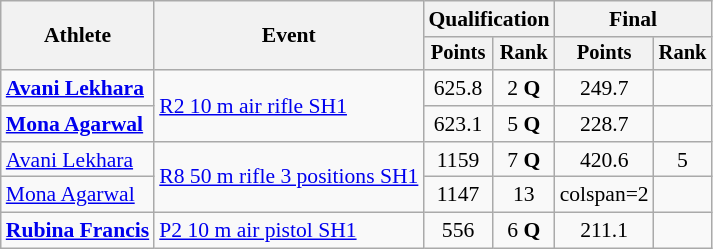<table class="wikitable" style="font-size:90%">
<tr>
<th rowspan="2">Athlete</th>
<th rowspan="2">Event</th>
<th colspan="2">Qualification</th>
<th colspan="2">Final</th>
</tr>
<tr style="font-size:95%">
<th>Points</th>
<th>Rank</th>
<th>Points</th>
<th>Rank</th>
</tr>
<tr align=center>
<td align=left><strong><a href='#'>Avani Lekhara</a></strong></td>
<td rowspan="2" align="left"><a href='#'>R2 10 m air rifle SH1</a></td>
<td>625.8</td>
<td>2 <strong>Q</strong></td>
<td>249.7 <strong></strong></td>
<td></td>
</tr>
<tr align=center>
<td align=left><strong><a href='#'>Mona Agarwal</a></strong></td>
<td>623.1</td>
<td>5 <strong>Q</strong></td>
<td>228.7</td>
<td></td>
</tr>
<tr align=center>
<td align=left><a href='#'>Avani Lekhara</a></td>
<td align="left" rowspan="2"><a href='#'>R8 50 m rifle 3 positions SH1</a></td>
<td>1159</td>
<td>7 <strong>Q</strong></td>
<td>420.6</td>
<td>5</td>
</tr>
<tr align=center>
<td align=left><a href='#'>Mona Agarwal</a></td>
<td>1147</td>
<td>13</td>
<td>colspan=2 </td>
</tr>
<tr align=center>
<td align=left><strong><a href='#'>Rubina Francis</a></strong></td>
<td align="left"><a href='#'>P2 10 m air pistol SH1</a></td>
<td>556</td>
<td>6 <strong>Q</strong></td>
<td>211.1</td>
<td></td>
</tr>
</table>
